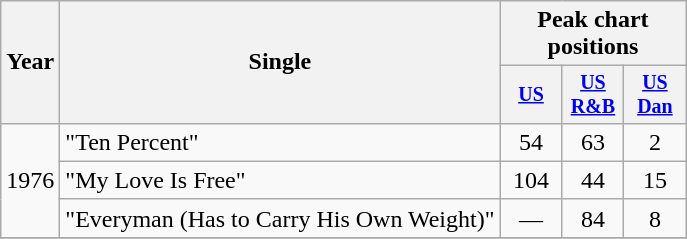<table class="wikitable" style="text-align:center;">
<tr>
<th rowspan="2">Year</th>
<th rowspan="2">Single</th>
<th colspan="3">Peak chart positions</th>
</tr>
<tr style="font-size:smaller;">
<th width="35"><a href='#'>US</a><br></th>
<th width="35"><a href='#'>US<br>R&B</a><br></th>
<th width="35"><a href='#'>US<br>Dan</a><br></th>
</tr>
<tr>
<td rowspan="3">1976</td>
<td align="left">"Ten Percent"</td>
<td>54</td>
<td>63</td>
<td>2</td>
</tr>
<tr>
<td align="left">"My Love Is Free"</td>
<td>104</td>
<td>44</td>
<td>15</td>
</tr>
<tr>
<td align="left">"Everyman (Has to Carry His Own Weight)"</td>
<td>—</td>
<td>84</td>
<td>8</td>
</tr>
<tr>
</tr>
</table>
